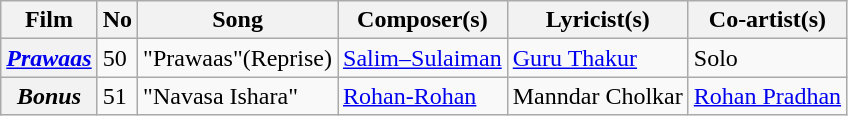<table class="wikitable">
<tr>
<th>Film</th>
<th>No</th>
<th>Song</th>
<th>Composer(s)</th>
<th>Lyricist(s)</th>
<th>Co-artist(s)</th>
</tr>
<tr>
<th><em><a href='#'>Prawaas</a></em></th>
<td>50</td>
<td>"Prawaas"(Reprise)</td>
<td><a href='#'>Salim–Sulaiman</a></td>
<td><a href='#'>Guru Thakur</a></td>
<td>Solo</td>
</tr>
<tr>
<th><em>Bonus</em></th>
<td>51</td>
<td>"Navasa Ishara"</td>
<td><a href='#'>Rohan-Rohan</a></td>
<td>Manndar Cholkar</td>
<td><a href='#'>Rohan Pradhan</a></td>
</tr>
</table>
